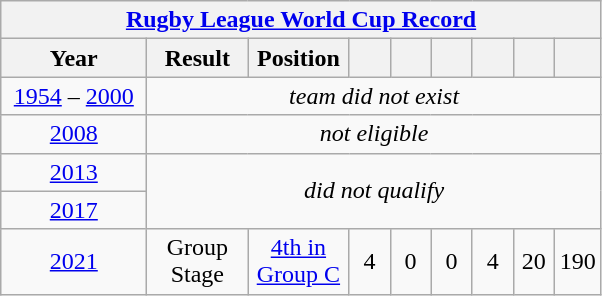<table class="wikitable" style="text-align: center;">
<tr>
<th colspan=9><a href='#'>Rugby League World Cup Record</a></th>
</tr>
<tr>
<th style="width:90px;">Year</th>
<th style="width:60px;">Result</th>
<th style="width:60px;">Position</th>
<th style="width:20px;"></th>
<th style="width:20px;"></th>
<th style="width:20px;"></th>
<th style="width:20px;"></th>
<th style="width:20px;"></th>
<th style="width:20px;"></th>
</tr>
<tr>
<td><a href='#'>1954</a> – <a href='#'>2000</a></td>
<td colspan=8><em>team did not exist</em></td>
</tr>
<tr>
<td> <a href='#'>2008</a></td>
<td colspan=8><em>not eligible</em></td>
</tr>
<tr>
<td>  <a href='#'>2013</a></td>
<td rowspan=2 colspan=8><em>did not qualify</em></td>
</tr>
<tr>
<td>   <a href='#'>2017</a></td>
</tr>
<tr>
<td> <a href='#'>2021</a></td>
<td>Group Stage</td>
<td><a href='#'>4th in Group C</a></td>
<td>4</td>
<td>0</td>
<td>0</td>
<td>4</td>
<td>20</td>
<td>190</td>
</tr>
</table>
